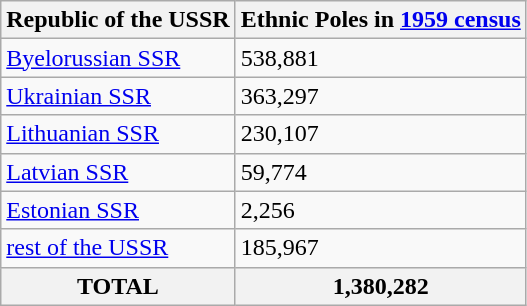<table class="wikitable">
<tr>
<th>Republic of the USSR</th>
<th>Ethnic Poles in <a href='#'>1959 census</a></th>
</tr>
<tr>
<td><a href='#'>Byelorussian SSR</a></td>
<td>538,881</td>
</tr>
<tr>
<td><a href='#'>Ukrainian SSR</a></td>
<td>363,297</td>
</tr>
<tr>
<td><a href='#'>Lithuanian SSR</a></td>
<td>230,107</td>
</tr>
<tr>
<td><a href='#'>Latvian SSR</a></td>
<td>59,774</td>
</tr>
<tr>
<td><a href='#'>Estonian SSR</a></td>
<td>2,256</td>
</tr>
<tr>
<td><a href='#'>rest of the USSR</a></td>
<td>185,967</td>
</tr>
<tr>
<th>TOTAL</th>
<th>1,380,282</th>
</tr>
</table>
